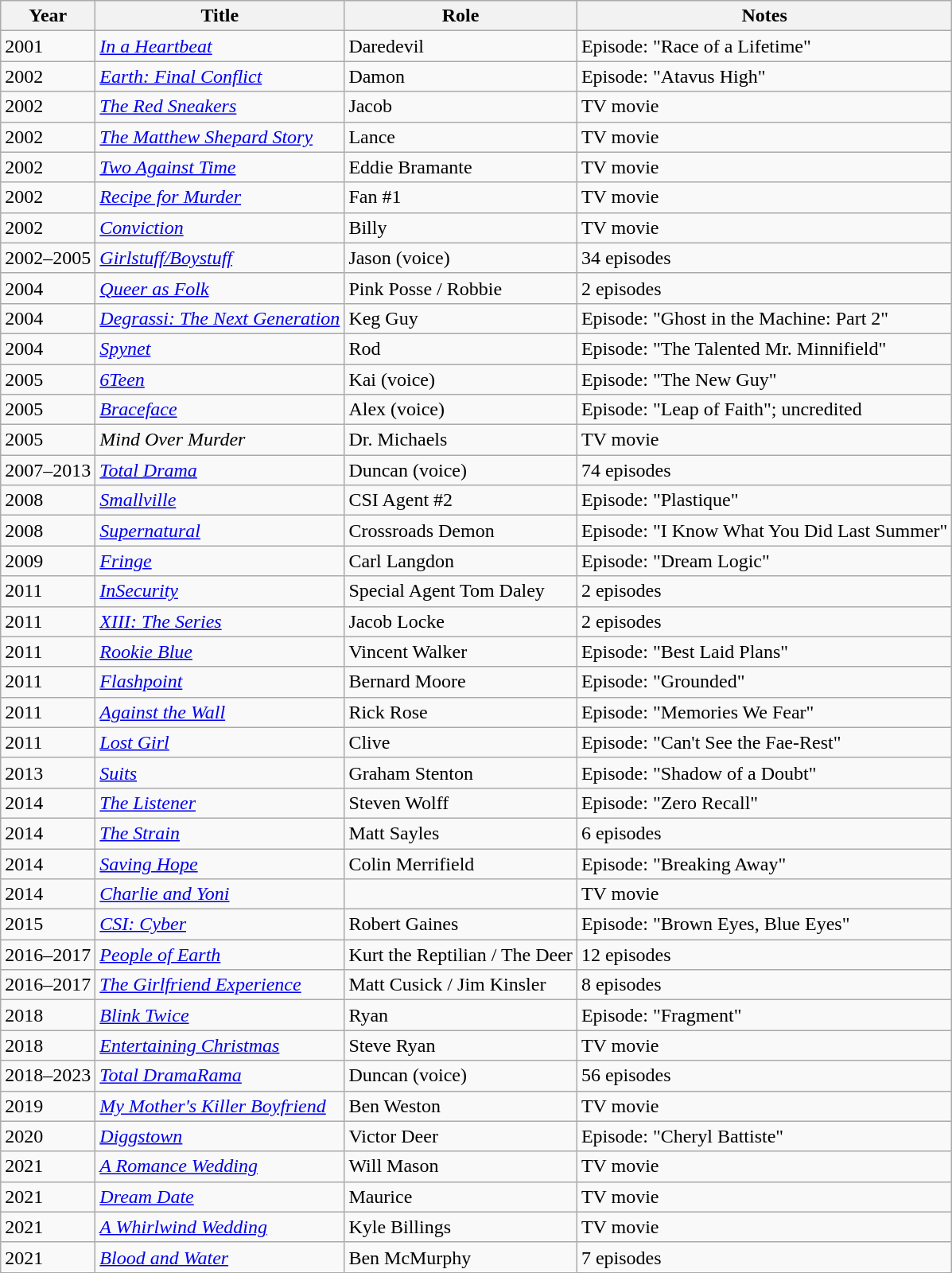<table class="wikitable sortable">
<tr>
<th>Year</th>
<th>Title</th>
<th>Role</th>
<th class="unsortable">Notes</th>
</tr>
<tr>
<td>2001</td>
<td><em><a href='#'>In a Heartbeat</a></em></td>
<td>Daredevil</td>
<td>Episode: "Race of a Lifetime"</td>
</tr>
<tr>
<td>2002</td>
<td><em><a href='#'>Earth: Final Conflict</a></em></td>
<td>Damon</td>
<td>Episode: "Atavus High"</td>
</tr>
<tr>
<td>2002</td>
<td data-sort-value="Red Sneakers, The"><em><a href='#'>The Red Sneakers</a></em></td>
<td>Jacob</td>
<td>TV movie</td>
</tr>
<tr>
<td>2002</td>
<td data-sort-value="Matthew Shepard Story, The"><em><a href='#'>The Matthew Shepard Story</a></em></td>
<td>Lance</td>
<td>TV movie</td>
</tr>
<tr>
<td>2002</td>
<td><em><a href='#'>Two Against Time</a></em></td>
<td>Eddie Bramante</td>
<td>TV movie</td>
</tr>
<tr>
<td>2002</td>
<td><em><a href='#'>Recipe for Murder</a></em></td>
<td>Fan #1</td>
<td>TV movie</td>
</tr>
<tr>
<td>2002</td>
<td><em><a href='#'>Conviction</a></em></td>
<td>Billy</td>
<td>TV movie</td>
</tr>
<tr>
<td>2002–2005</td>
<td><em><a href='#'>Girlstuff/Boystuff</a></em></td>
<td>Jason (voice)</td>
<td>34 episodes</td>
</tr>
<tr>
<td>2004</td>
<td><em><a href='#'>Queer as Folk</a></em></td>
<td>Pink Posse / Robbie</td>
<td>2 episodes</td>
</tr>
<tr>
<td>2004</td>
<td><em><a href='#'>Degrassi: The Next Generation</a></em></td>
<td>Keg Guy</td>
<td>Episode: "Ghost in the Machine: Part 2"</td>
</tr>
<tr>
<td>2004</td>
<td><em><a href='#'>Spynet</a></em></td>
<td>Rod</td>
<td>Episode: "The Talented Mr. Minnifield"</td>
</tr>
<tr>
<td>2005</td>
<td><em><a href='#'>6Teen</a></em></td>
<td>Kai (voice)</td>
<td>Episode: "The New Guy"</td>
</tr>
<tr>
<td>2005</td>
<td><em><a href='#'>Braceface</a></em></td>
<td>Alex (voice)</td>
<td>Episode: "Leap of Faith"; uncredited</td>
</tr>
<tr>
<td>2005</td>
<td><em>Mind Over Murder</em></td>
<td>Dr. Michaels</td>
<td>TV movie</td>
</tr>
<tr>
<td>2007–2013</td>
<td><em><a href='#'>Total Drama</a></em></td>
<td>Duncan (voice)</td>
<td>74 episodes</td>
</tr>
<tr>
<td>2008</td>
<td><em><a href='#'>Smallville</a></em></td>
<td>CSI Agent #2</td>
<td>Episode: "Plastique"</td>
</tr>
<tr>
<td>2008</td>
<td><em><a href='#'>Supernatural</a></em></td>
<td>Crossroads Demon</td>
<td>Episode: "I Know What You Did Last Summer"</td>
</tr>
<tr>
<td>2009</td>
<td><em><a href='#'>Fringe</a></em></td>
<td>Carl Langdon</td>
<td>Episode: "Dream Logic"</td>
</tr>
<tr>
<td>2011</td>
<td><em><a href='#'>InSecurity</a></em></td>
<td>Special Agent Tom Daley</td>
<td>2 episodes</td>
</tr>
<tr>
<td>2011</td>
<td><em><a href='#'>XIII: The Series</a></em></td>
<td>Jacob Locke</td>
<td>2 episodes</td>
</tr>
<tr>
<td>2011</td>
<td><em><a href='#'>Rookie Blue</a></em></td>
<td>Vincent Walker</td>
<td>Episode: "Best Laid Plans"</td>
</tr>
<tr>
<td>2011</td>
<td><em><a href='#'>Flashpoint</a></em></td>
<td>Bernard Moore</td>
<td>Episode: "Grounded"</td>
</tr>
<tr>
<td>2011</td>
<td><em><a href='#'>Against the Wall</a></em></td>
<td>Rick Rose</td>
<td>Episode: "Memories We Fear"</td>
</tr>
<tr>
<td>2011</td>
<td><em><a href='#'>Lost Girl</a></em></td>
<td>Clive</td>
<td>Episode: "Can't See the Fae-Rest"</td>
</tr>
<tr>
<td>2013</td>
<td><em><a href='#'>Suits</a></em></td>
<td>Graham Stenton</td>
<td>Episode: "Shadow of a Doubt"</td>
</tr>
<tr>
<td>2014</td>
<td data-sort-value="Listener, The"><em><a href='#'>The Listener</a></em></td>
<td>Steven Wolff</td>
<td>Episode: "Zero Recall"</td>
</tr>
<tr>
<td>2014</td>
<td data-sort-value="Strain, The"><em><a href='#'>The Strain</a></em></td>
<td>Matt Sayles</td>
<td>6 episodes</td>
</tr>
<tr>
<td>2014</td>
<td><em><a href='#'>Saving Hope</a></em></td>
<td>Colin Merrifield</td>
<td>Episode: "Breaking Away"</td>
</tr>
<tr>
<td>2014</td>
<td><em><a href='#'>Charlie and Yoni</a></em></td>
<td></td>
<td>TV movie</td>
</tr>
<tr>
<td>2015</td>
<td><em><a href='#'>CSI: Cyber</a></em></td>
<td>Robert Gaines</td>
<td>Episode: "Brown Eyes, Blue Eyes"</td>
</tr>
<tr>
<td>2016–2017</td>
<td><em><a href='#'>People of Earth</a></em></td>
<td>Kurt the Reptilian / The Deer</td>
<td>12 episodes</td>
</tr>
<tr>
<td>2016–2017</td>
<td data-sort-value="Girlfriend Experience, The"><em><a href='#'>The Girlfriend Experience</a></em></td>
<td>Matt Cusick / Jim Kinsler</td>
<td>8 episodes</td>
</tr>
<tr>
<td>2018</td>
<td><em><a href='#'>Blink Twice</a></em></td>
<td>Ryan</td>
<td>Episode: "Fragment"</td>
</tr>
<tr>
<td>2018</td>
<td><em><a href='#'>Entertaining Christmas</a></em></td>
<td>Steve Ryan</td>
<td>TV movie</td>
</tr>
<tr>
<td>2018–2023</td>
<td><em><a href='#'>Total DramaRama</a></em></td>
<td>Duncan (voice)</td>
<td>56 episodes</td>
</tr>
<tr>
<td>2019</td>
<td><em><a href='#'>My Mother's Killer Boyfriend</a></em></td>
<td>Ben Weston</td>
<td>TV movie</td>
</tr>
<tr>
<td>2020</td>
<td><em><a href='#'>Diggstown</a></em></td>
<td>Victor Deer</td>
<td>Episode: "Cheryl Battiste"</td>
</tr>
<tr>
<td>2021</td>
<td data-sort-value="Romance Wedding, A"><em><a href='#'>A Romance Wedding</a></em></td>
<td>Will Mason</td>
<td>TV movie</td>
</tr>
<tr>
<td>2021</td>
<td><em><a href='#'>Dream Date</a></em></td>
<td>Maurice</td>
<td>TV movie</td>
</tr>
<tr>
<td>2021</td>
<td data-sort-value="Whirlwind Wedding, A"><em><a href='#'>A Whirlwind Wedding</a></em></td>
<td>Kyle Billings</td>
<td>TV movie</td>
</tr>
<tr>
<td>2021</td>
<td><em><a href='#'>Blood and Water</a></em></td>
<td>Ben McMurphy</td>
<td>7 episodes</td>
</tr>
</table>
